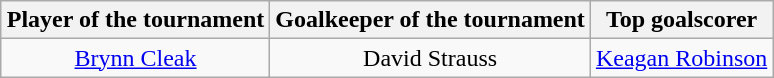<table class=wikitable style="text-align:center; margin:auto">
<tr>
<th>Player of the tournament</th>
<th>Goalkeeper of the tournament</th>
<th>Top goalscorer</th>
</tr>
<tr>
<td> <a href='#'>Brynn Cleak</a></td>
<td> David Strauss</td>
<td> <a href='#'>Keagan Robinson</a></td>
</tr>
</table>
